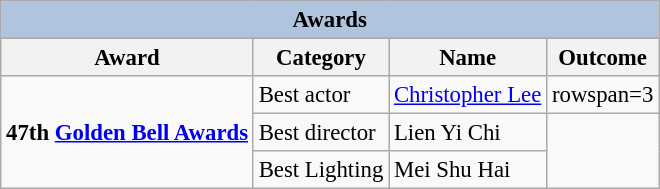<table class="wikitable" style="font-size:95%;">
<tr>
<th colspan="4" style="background: LightSteelBlue;">Awards</th>
</tr>
<tr>
<th>Award</th>
<th>Category</th>
<th>Name</th>
<th>Outcome</th>
</tr>
<tr>
<td rowspan=3><strong>47th <a href='#'>Golden Bell Awards</a></strong></td>
<td>Best actor</td>
<td><a href='#'>Christopher Lee</a></td>
<td>rowspan=3 </td>
</tr>
<tr>
<td>Best director</td>
<td>Lien Yi Chi</td>
</tr>
<tr>
<td>Best Lighting</td>
<td>Mei Shu Hai</td>
</tr>
</table>
